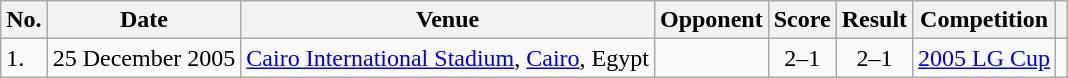<table class="wikitable sortable">
<tr>
<th scope="col">No.</th>
<th scope="col">Date</th>
<th scope="col">Venue</th>
<th scope="col">Opponent</th>
<th scope="col">Score</th>
<th scope="col">Result</th>
<th scope="col">Competition</th>
<th scope="col" class="unsortable"></th>
</tr>
<tr>
<td>1.</td>
<td>25 December 2005</td>
<td><a href='#'>Cairo International Stadium</a>, <a href='#'>Cairo</a>, Egypt</td>
<td></td>
<td align="center">2–1</td>
<td align="center">2–1</td>
<td><a href='#'>2005 LG Cup</a></td>
<td></td>
</tr>
</table>
